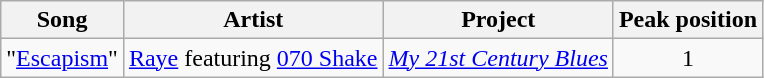<table class="wikitable sortable plainrowheaders" style="text-align:center;">
<tr>
<th scope="col">Song</th>
<th scope="col">Artist</th>
<th scope="col">Project</th>
<th scope="col">Peak position</th>
</tr>
<tr>
<td>"<a href='#'>Escapism</a>"</td>
<td><a href='#'>Raye</a> featuring <a href='#'>070 Shake</a></td>
<td><em><a href='#'>My 21st Century Blues</a></em></td>
<td>1</td>
</tr>
</table>
